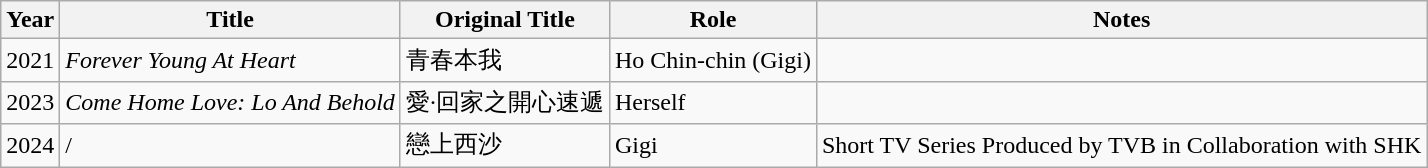<table class="wikitable plainrowheaders">
<tr>
<th>Year</th>
<th>Title</th>
<th>Original Title</th>
<th>Role</th>
<th>Notes</th>
</tr>
<tr>
<td>2021</td>
<td><em> Forever Young At Heart</em></td>
<td>青春本我</td>
<td>Ho Chin-chin (Gigi)</td>
<td></td>
</tr>
<tr>
<td>2023</td>
<td><em>Come Home Love: Lo And Behold</em></td>
<td>愛·回家之開心速遞</td>
<td>Herself</td>
<td></td>
</tr>
<tr>
<td>2024</td>
<td>/</td>
<td>戀上西沙</td>
<td>Gigi</td>
<td>Short TV Series Produced by TVB in Collaboration with SHK</td>
</tr>
</table>
